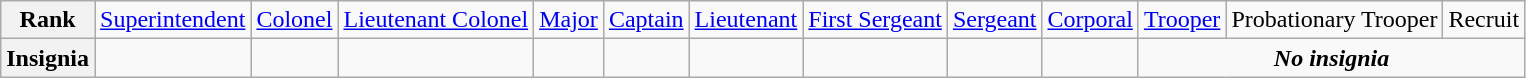<table class="wikitable">
<tr style="text-align:center;">
<th>Rank</th>
<td><a href='#'>Superintendent</a></td>
<td><a href='#'>Colonel</a></td>
<td><a href='#'>Lieutenant Colonel</a></td>
<td><a href='#'>Major</a></td>
<td><a href='#'>Captain</a></td>
<td><a href='#'>Lieutenant</a></td>
<td><a href='#'>First Sergeant</a></td>
<td><a href='#'>Sergeant</a></td>
<td><a href='#'>Corporal</a></td>
<td><a href='#'>Trooper</a></td>
<td>Probationary Trooper</td>
<td>Recruit</td>
</tr>
<tr style="text-align:center;">
<th>Insignia</th>
<td></td>
<td></td>
<td></td>
<td></td>
<td></td>
<td></td>
<td></td>
<td></td>
<td></td>
<td colspan=3><strong><em>No insignia</em></strong></td>
</tr>
</table>
